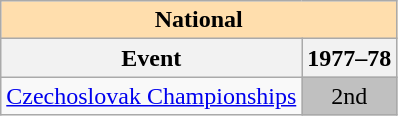<table class="wikitable" style="text-align:center">
<tr>
<th style="background-color: #ffdead; " colspan=2 align=center>National</th>
</tr>
<tr>
<th>Event</th>
<th>1977–78</th>
</tr>
<tr>
<td align=left><a href='#'>Czechoslovak Championships</a></td>
<td bgcolor=silver>2nd</td>
</tr>
</table>
